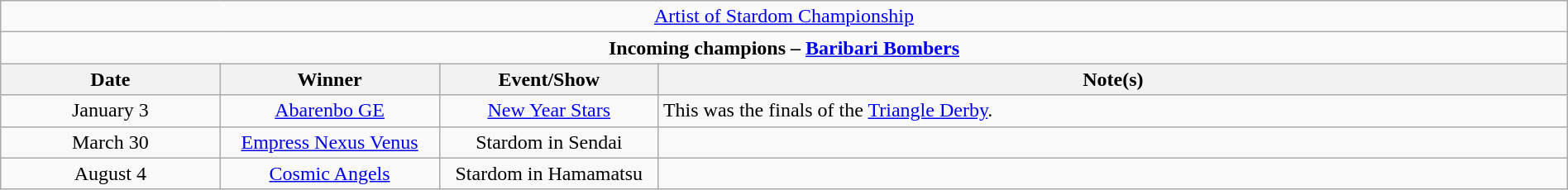<table class="wikitable" style="text-align:center; width:100%;">
<tr>
<td colspan="4" style="text-align: center;"><a href='#'>Artist of Stardom Championship</a></td>
</tr>
<tr>
<td colspan="4" style="text-align: center;"><strong>Incoming champions – <a href='#'>Baribari Bombers</a> </strong></td>
</tr>
<tr>
<th width=14%>Date</th>
<th width=14%>Winner</th>
<th width=14%>Event/Show</th>
<th width=58%>Note(s)</th>
</tr>
<tr>
<td>January 3</td>
<td><a href='#'>Abarenbo GE</a><br></td>
<td><a href='#'>New Year Stars</a></td>
<td align=left>This was the finals of the <a href='#'>Triangle Derby</a>.</td>
</tr>
<tr>
<td>March 30</td>
<td><a href='#'>Empress Nexus Venus</a><br></td>
<td>Stardom in Sendai</td>
<td></td>
</tr>
<tr>
<td>August 4</td>
<td><a href='#'>Cosmic Angels</a><br></td>
<td>Stardom in Hamamatsu</td>
<td></td>
</tr>
</table>
